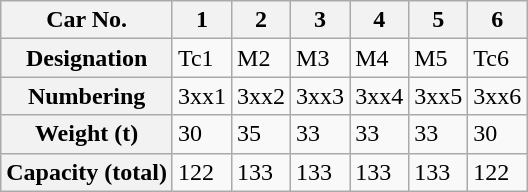<table class="wikitable">
<tr>
<th>Car No.</th>
<th>1</th>
<th>2</th>
<th>3</th>
<th>4</th>
<th>5</th>
<th>6</th>
</tr>
<tr>
<th>Designation</th>
<td>Tc1</td>
<td>M2</td>
<td>M3</td>
<td>M4</td>
<td>M5</td>
<td>Tc6</td>
</tr>
<tr>
<th>Numbering</th>
<td>3xx1</td>
<td>3xx2</td>
<td>3xx3</td>
<td>3xx4</td>
<td>3xx5</td>
<td>3xx6</td>
</tr>
<tr>
<th>Weight (t)</th>
<td>30</td>
<td>35</td>
<td>33</td>
<td>33</td>
<td>33</td>
<td>30</td>
</tr>
<tr>
<th>Capacity (total)</th>
<td>122</td>
<td>133</td>
<td>133</td>
<td>133</td>
<td>133</td>
<td>122</td>
</tr>
</table>
